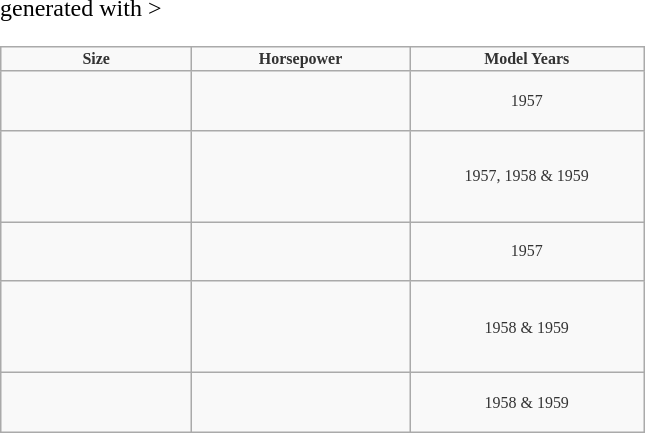<table class="wikitable" <hiddentext>generated with >
<tr style="font-size:8pt; font-weight:bold; color:#333; text-align:center;">
<td style="width:122px; height:11px;">Size </td>
<td style="width:140px;">Horsepower </td>
<td style="width:151px;">Model Years </td>
</tr>
<tr style="font-size:8pt; color:#333; text-align:center;">
<td style="height:34px;"></td>
<td></td>
<td>1957</td>
</tr>
<tr style="font-size:8pt; color:#333; text-align:center;">
<td style="height:56px;"></td>
<td><br><br></td>
<td>1957, 1958 & 1959</td>
</tr>
<tr style="font-size:8pt; color:#333; text-align:center;">
<td style="height:34px;"></td>
<td></td>
<td>1957</td>
</tr>
<tr style="font-size:8pt; color:#333; text-align:center;">
<td style="height:56px;"></td>
<td><br><br></td>
<td>1958 & 1959</td>
</tr>
<tr style="font-size:8pt; color:#333; text-align:center;">
<td style="height:34px;"></td>
<td></td>
<td>1958 & 1959</td>
</tr>
</table>
